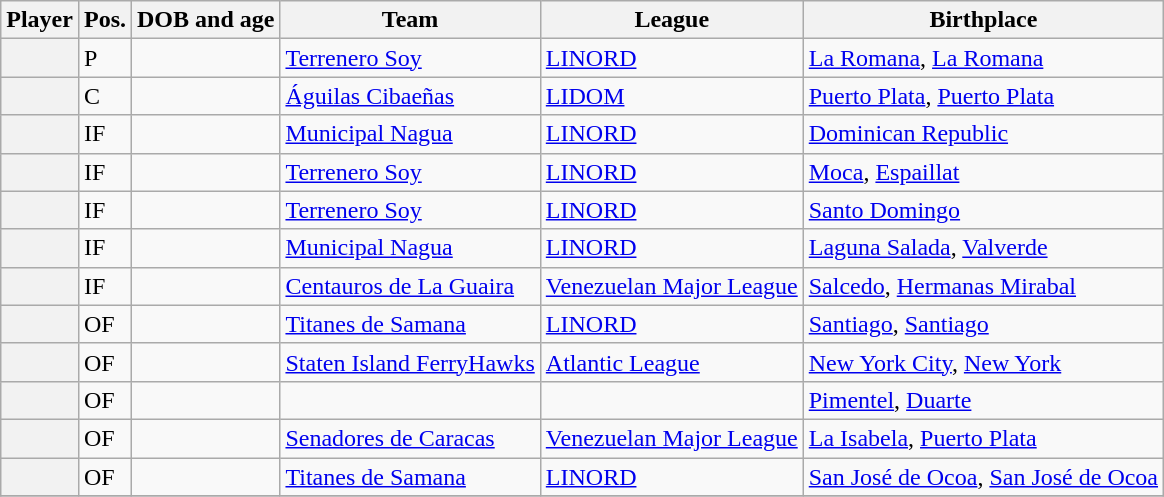<table class="wikitable sortable plainrowheaders">
<tr>
<th scope="col">Player</th>
<th scope="col">Pos.</th>
<th scope="col">DOB and age</th>
<th scope="col">Team</th>
<th scope="col">League</th>
<th scope="col">Birthplace</th>
</tr>
<tr>
<th scope="row"></th>
<td>P</td>
<td></td>
<td> <a href='#'>Terrenero Soy</a></td>
<td><a href='#'>LINORD</a></td>
<td> <a href='#'>La Romana</a>, <a href='#'>La Romana</a></td>
</tr>
<tr>
<th scope="row"></th>
<td>C</td>
<td></td>
<td> <a href='#'>Águilas Cibaeñas</a></td>
<td><a href='#'>LIDOM</a></td>
<td> <a href='#'>Puerto Plata</a>, <a href='#'>Puerto Plata</a></td>
</tr>
<tr>
<th scope="row"></th>
<td>IF</td>
<td></td>
<td> <a href='#'>Municipal Nagua</a></td>
<td><a href='#'>LINORD</a></td>
<td> <a href='#'>Dominican Republic</a></td>
</tr>
<tr>
<th scope="row"></th>
<td>IF</td>
<td></td>
<td> <a href='#'>Terrenero Soy</a></td>
<td><a href='#'>LINORD</a></td>
<td> <a href='#'>Moca</a>, <a href='#'>Espaillat</a></td>
</tr>
<tr>
<th scope="row"></th>
<td>IF</td>
<td></td>
<td> <a href='#'>Terrenero Soy</a></td>
<td><a href='#'>LINORD</a></td>
<td> <a href='#'>Santo Domingo</a></td>
</tr>
<tr>
<th scope="row"></th>
<td>IF</td>
<td></td>
<td> <a href='#'>Municipal Nagua</a></td>
<td><a href='#'>LINORD</a></td>
<td> <a href='#'>Laguna Salada</a>, <a href='#'>Valverde</a></td>
</tr>
<tr>
<th scope="row"></th>
<td>IF</td>
<td></td>
<td> <a href='#'>Centauros de La Guaira</a></td>
<td><a href='#'>Venezuelan Major League</a></td>
<td> <a href='#'>Salcedo</a>, <a href='#'>Hermanas Mirabal</a></td>
</tr>
<tr>
<th scope="row"></th>
<td>OF</td>
<td></td>
<td> <a href='#'>Titanes de Samana</a></td>
<td><a href='#'>LINORD</a></td>
<td> <a href='#'>Santiago</a>, <a href='#'>Santiago</a></td>
</tr>
<tr>
<th scope="row"></th>
<td>OF</td>
<td></td>
<td> <a href='#'>Staten Island FerryHawks</a></td>
<td><a href='#'>Atlantic League</a></td>
<td> <a href='#'>New York City</a>, <a href='#'>New York</a></td>
</tr>
<tr>
<th scope="row"></th>
<td>OF</td>
<td></td>
<td></td>
<td></td>
<td> <a href='#'>Pimentel</a>, <a href='#'>Duarte</a></td>
</tr>
<tr>
<th scope="row"></th>
<td>OF</td>
<td></td>
<td> <a href='#'>Senadores de Caracas</a></td>
<td><a href='#'>Venezuelan Major League</a></td>
<td> <a href='#'>La Isabela</a>, <a href='#'>Puerto Plata</a></td>
</tr>
<tr>
<th scope="row"></th>
<td>OF</td>
<td></td>
<td> <a href='#'>Titanes de Samana</a></td>
<td><a href='#'>LINORD</a></td>
<td> <a href='#'>San José de Ocoa</a>, <a href='#'>San José de Ocoa</a></td>
</tr>
<tr>
</tr>
</table>
